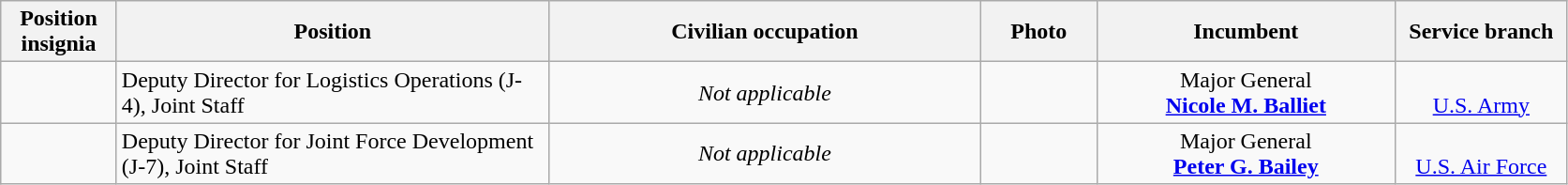<table class="wikitable">
<tr>
<th width="75" style="text-align:center">Position insignia</th>
<th width="300" style="text-align:center">Position</th>
<th width="300" style="text-align:center">Civilian occupation</th>
<th width="75" style="text-align:center">Photo</th>
<th width="205" style="text-align:center">Incumbent</th>
<th width="115" style="text-align:center">Service branch</th>
</tr>
<tr>
<td></td>
<td>Deputy Director for Logistics Operations (J-4), Joint Staff</td>
<td style="text-align:center"><em>Not applicable</em></td>
<td></td>
<td style="text-align:center">Major General<br><strong><a href='#'>Nicole M. Balliet</a></strong></td>
<td style="text-align:center"><br><a href='#'>U.S. Army</a></td>
</tr>
<tr>
<td></td>
<td>Deputy Director for Joint Force Development (J-7), Joint Staff</td>
<td style="text-align:center"><em>Not applicable</em></td>
<td></td>
<td style="text-align:center">Major General<br><strong><a href='#'>Peter G. Bailey</a></strong></td>
<td style="text-align:center"><br><a href='#'>U.S. Air Force</a></td>
</tr>
</table>
